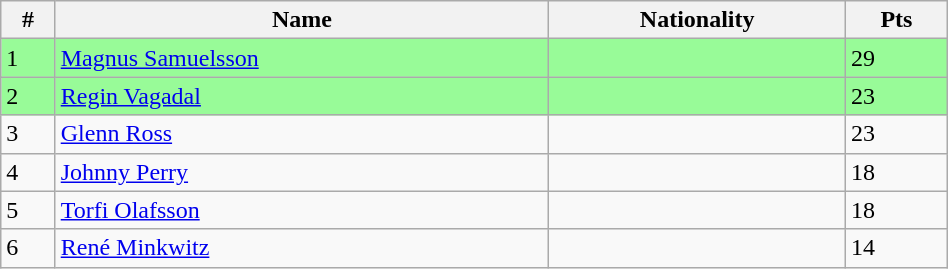<table class="wikitable" style="display: inline-table; width: 50%;">
<tr>
<th>#</th>
<th>Name</th>
<th>Nationality</th>
<th>Pts</th>
</tr>
<tr bgcolor=palegreen>
<td>1</td>
<td><a href='#'>Magnus Samuelsson</a></td>
<td></td>
<td>29</td>
</tr>
<tr bgcolor=palegreen>
<td>2</td>
<td><a href='#'>Regin Vagadal</a></td>
<td></td>
<td>23</td>
</tr>
<tr>
<td>3</td>
<td><a href='#'>Glenn Ross</a></td>
<td></td>
<td>23</td>
</tr>
<tr>
<td>4</td>
<td><a href='#'>Johnny Perry</a></td>
<td></td>
<td>18</td>
</tr>
<tr>
<td>5</td>
<td><a href='#'>Torfi Olafsson</a></td>
<td></td>
<td>18</td>
</tr>
<tr>
<td>6</td>
<td><a href='#'>René Minkwitz</a></td>
<td></td>
<td>14</td>
</tr>
</table>
